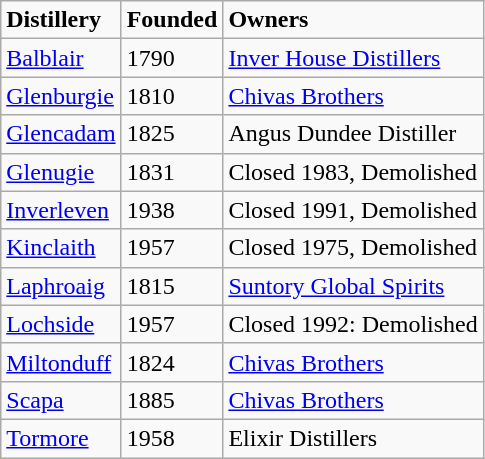<table class="wikitable sortable">
<tr>
<td><strong>Distillery</strong></td>
<td><strong>Founded</strong></td>
<td><strong>Owners</strong></td>
</tr>
<tr>
<td><a href='#'>Balblair</a></td>
<td>1790</td>
<td><a href='#'>Inver House Distillers</a></td>
</tr>
<tr>
<td><a href='#'>Glenburgie</a></td>
<td>1810</td>
<td><a href='#'>Chivas Brothers</a></td>
</tr>
<tr>
<td><a href='#'>Glencadam</a></td>
<td>1825</td>
<td>Angus Dundee Distiller</td>
</tr>
<tr>
<td><a href='#'>Glenugie</a></td>
<td>1831</td>
<td>Closed 1983, Demolished</td>
</tr>
<tr>
<td><a href='#'>Inverleven</a></td>
<td>1938</td>
<td>Closed 1991, Demolished</td>
</tr>
<tr>
<td><a href='#'>Kinclaith</a></td>
<td>1957</td>
<td>Closed 1975, Demolished</td>
</tr>
<tr>
<td><a href='#'>Laphroaig</a></td>
<td>1815</td>
<td><a href='#'>Suntory Global Spirits</a></td>
</tr>
<tr>
<td><a href='#'>Lochside</a></td>
<td>1957</td>
<td>Closed 1992: Demolished</td>
</tr>
<tr>
<td><a href='#'>Miltonduff</a></td>
<td>1824</td>
<td><a href='#'>Chivas Brothers</a></td>
</tr>
<tr>
<td><a href='#'>Scapa</a></td>
<td>1885</td>
<td><a href='#'>Chivas Brothers</a></td>
</tr>
<tr>
<td><a href='#'>Tormore</a></td>
<td>1958</td>
<td>Elixir Distillers</td>
</tr>
</table>
